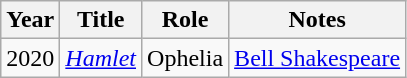<table class="wikitable sortable">
<tr>
<th>Year</th>
<th>Title</th>
<th>Role</th>
<th class="unsortable">Notes</th>
</tr>
<tr>
<td>2020</td>
<td><em><a href='#'>Hamlet</a></em></td>
<td>Ophelia</td>
<td><a href='#'>Bell Shakespeare</a></td>
</tr>
</table>
